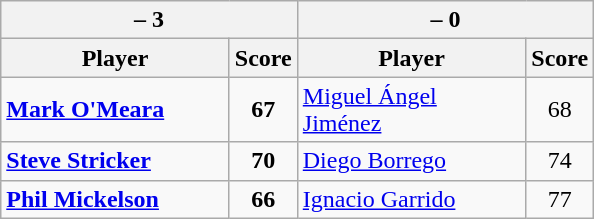<table class=wikitable>
<tr>
<th colspan=2> – 3</th>
<th colspan=2> – 0</th>
</tr>
<tr>
<th width=145>Player</th>
<th>Score</th>
<th width=145>Player</th>
<th>Score</th>
</tr>
<tr>
<td><strong><a href='#'>Mark O'Meara</a></strong></td>
<td align=center><strong>67</strong></td>
<td><a href='#'>Miguel Ángel Jiménez</a></td>
<td align=center>68</td>
</tr>
<tr>
<td><strong><a href='#'>Steve Stricker</a></strong></td>
<td align=center><strong>70</strong></td>
<td><a href='#'>Diego Borrego</a></td>
<td align=center>74</td>
</tr>
<tr>
<td><strong><a href='#'>Phil Mickelson</a></strong></td>
<td align=center><strong>66</strong></td>
<td><a href='#'>Ignacio Garrido</a></td>
<td align=center>77</td>
</tr>
</table>
